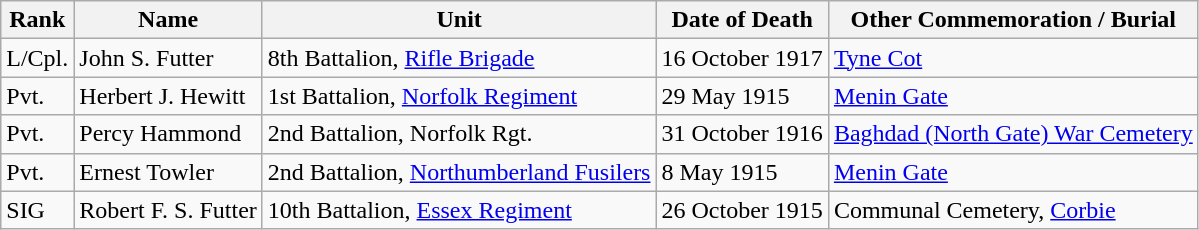<table class="wikitable">
<tr>
<th>Rank</th>
<th>Name</th>
<th>Unit</th>
<th>Date of Death</th>
<th>Other Commemoration / Burial</th>
</tr>
<tr>
<td>L/Cpl.</td>
<td>John S. Futter</td>
<td>8th Battalion, <a href='#'>Rifle Brigade</a></td>
<td>16 October 1917</td>
<td><a href='#'>Tyne Cot</a></td>
</tr>
<tr>
<td>Pvt.</td>
<td>Herbert J. Hewitt</td>
<td>1st Battalion, <a href='#'>Norfolk Regiment</a></td>
<td>29 May 1915</td>
<td><a href='#'>Menin Gate</a></td>
</tr>
<tr>
<td>Pvt.</td>
<td>Percy Hammond</td>
<td>2nd Battalion, Norfolk Rgt.</td>
<td>31 October 1916</td>
<td><a href='#'>Baghdad (North Gate) War Cemetery</a></td>
</tr>
<tr>
<td>Pvt.</td>
<td>Ernest Towler</td>
<td>2nd Battalion, <a href='#'>Northumberland Fusilers</a></td>
<td>8 May 1915</td>
<td><a href='#'>Menin Gate</a></td>
</tr>
<tr>
<td>SIG</td>
<td>Robert F. S. Futter</td>
<td>10th Battalion, <a href='#'>Essex Regiment</a></td>
<td>26 October 1915</td>
<td>Communal Cemetery, <a href='#'>Corbie</a></td>
</tr>
</table>
